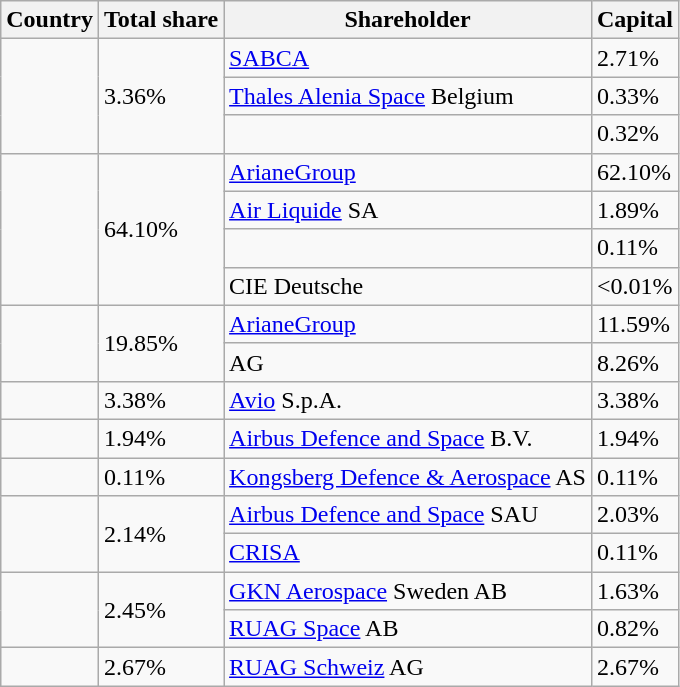<table class="wikitable sortable">
<tr>
<th scope="col">Country</th>
<th scope="col" data-sort-type="number">Total share</th>
<th scope="col">Shareholder</th>
<th scope="col" data-sort-type="number">Capital</th>
</tr>
<tr>
<td rowspan="3"></td>
<td rowspan="3">3.36%</td>
<td><a href='#'>SABCA</a></td>
<td>2.71%</td>
</tr>
<tr>
<td><a href='#'>Thales Alenia Space</a> Belgium</td>
<td>0.33%</td>
</tr>
<tr>
<td></td>
<td>0.32%</td>
</tr>
<tr>
<td rowspan="4"></td>
<td rowspan="4">64.10%</td>
<td><a href='#'>ArianeGroup</a></td>
<td>62.10%</td>
</tr>
<tr>
<td><a href='#'>Air Liquide</a> SA</td>
<td>1.89%</td>
</tr>
<tr>
<td></td>
<td>0.11%</td>
</tr>
<tr>
<td>CIE Deutsche</td>
<td><0.01%</td>
</tr>
<tr>
<td rowspan="2"></td>
<td rowspan="2">19.85%</td>
<td><a href='#'>ArianeGroup</a></td>
<td>11.59%</td>
</tr>
<tr>
<td> AG</td>
<td>8.26%</td>
</tr>
<tr>
<td></td>
<td>3.38%</td>
<td><a href='#'>Avio</a> S.p.A.</td>
<td>3.38%</td>
</tr>
<tr>
<td></td>
<td>1.94%</td>
<td><a href='#'>Airbus Defence and Space</a> B.V.</td>
<td>1.94%</td>
</tr>
<tr>
<td></td>
<td>0.11%</td>
<td><a href='#'>Kongsberg Defence & Aerospace</a> AS</td>
<td>0.11%</td>
</tr>
<tr>
<td rowspan="2"></td>
<td rowspan="2">2.14%</td>
<td><a href='#'>Airbus Defence and Space</a> SAU</td>
<td>2.03%</td>
</tr>
<tr>
<td><a href='#'>CRISA</a></td>
<td>0.11%</td>
</tr>
<tr>
<td rowspan="2"></td>
<td rowspan="2">2.45%</td>
<td><a href='#'>GKN Aerospace</a> Sweden AB</td>
<td>1.63%</td>
</tr>
<tr>
<td><a href='#'>RUAG Space</a> AB</td>
<td>0.82%</td>
</tr>
<tr>
<td></td>
<td>2.67%</td>
<td><a href='#'>RUAG Schweiz</a> AG</td>
<td>2.67%</td>
</tr>
</table>
